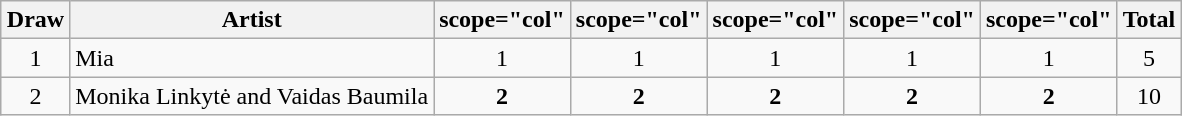<table class="wikitable collapsible" style="margin: 1em auto 1em auto; text-align:center;">
<tr>
<th>Draw</th>
<th>Artist</th>
<th>scope="col" </th>
<th>scope="col" </th>
<th>scope="col" </th>
<th>scope="col" </th>
<th>scope="col" </th>
<th>Total</th>
</tr>
<tr>
<td>1</td>
<td align="left">Mia</td>
<td>1</td>
<td>1</td>
<td>1</td>
<td>1</td>
<td>1</td>
<td>5</td>
</tr>
<tr>
<td>2</td>
<td align="left">Monika Linkytė and Vaidas Baumila</td>
<td><strong>2</strong></td>
<td><strong>2</strong></td>
<td><strong>2</strong></td>
<td><strong>2</strong></td>
<td><strong>2</strong></td>
<td>10</td>
</tr>
</table>
